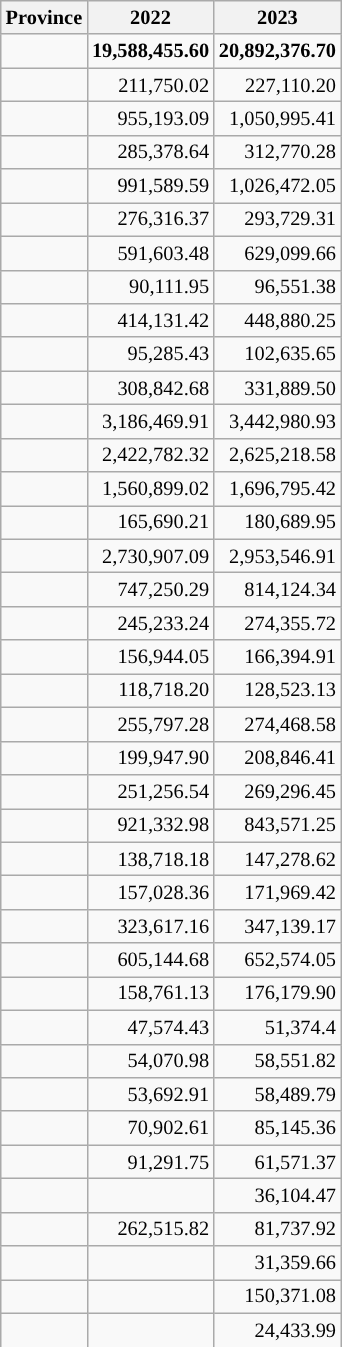<table class="wikitable sortable sticky-header static-row-numbers" style="text-align:center; font-size:85%;">
<tr>
<th>Province</th>
<th data-sort-type="number">2022</th>
<th data-sort-type="number">2023</th>
</tr>
<tr class="sorttop static-row-header" style="font-weight: bold;">
<td></td>
<td>19,588,455.60</td>
<td>20,892,376.70</td>
</tr>
<tr>
<td></td>
<td align=right>211,750.02</td>
<td align=right>227,110.20</td>
</tr>
<tr>
<td></td>
<td align=right>955,193.09</td>
<td align=right>1,050,995.41</td>
</tr>
<tr>
<td></td>
<td align=right>285,378.64</td>
<td align=right>312,770.28</td>
</tr>
<tr>
<td></td>
<td align=right>991,589.59</td>
<td align=right>1,026,472.05</td>
</tr>
<tr>
<td></td>
<td align=right>276,316.37</td>
<td align=right>293,729.31</td>
</tr>
<tr>
<td></td>
<td align=right>591,603.48</td>
<td align=right>629,099.66</td>
</tr>
<tr>
<td></td>
<td align=right>90,111.95</td>
<td align=right>96,551.38</td>
</tr>
<tr>
<td></td>
<td align=right>414,131.42</td>
<td align=right>448,880.25</td>
</tr>
<tr>
<td></td>
<td align=right>95,285.43</td>
<td align=right>102,635.65</td>
</tr>
<tr>
<td></td>
<td align=right>308,842.68</td>
<td align=right>331,889.50</td>
</tr>
<tr>
<td></td>
<td align=right>3,186,469.91</td>
<td align=right>3,442,980.93</td>
</tr>
<tr>
<td></td>
<td align=right>2,422,782.32</td>
<td align=right>2,625,218.58</td>
</tr>
<tr>
<td></td>
<td align=right>1,560,899.02</td>
<td align=right>1,696,795.42</td>
</tr>
<tr>
<td></td>
<td align=right>165,690.21</td>
<td align=right>180,689.95</td>
</tr>
<tr>
<td></td>
<td align=right>2,730,907.09</td>
<td align=right>2,953,546.91</td>
</tr>
<tr>
<td></td>
<td align=right>747,250.29</td>
<td align=right>814,124.34</td>
</tr>
<tr>
<td></td>
<td align=right>245,233.24</td>
<td align=right>274,355.72</td>
</tr>
<tr>
<td></td>
<td align=right>156,944.05</td>
<td align=right>166,394.91</td>
</tr>
<tr>
<td></td>
<td align=right>118,718.20</td>
<td align=right>128,523.13</td>
</tr>
<tr>
<td></td>
<td align=right>255,797.28</td>
<td align=right>274,468.58</td>
</tr>
<tr>
<td></td>
<td align=right>199,947.90</td>
<td align=right>208,846.41</td>
</tr>
<tr>
<td></td>
<td align=right>251,256.54</td>
<td align=right>269,296.45</td>
</tr>
<tr>
<td></td>
<td align=right>921,332.98</td>
<td align=right>843,571.25</td>
</tr>
<tr>
<td></td>
<td align=right>138,718.18</td>
<td align=right>147,278.62</td>
</tr>
<tr>
<td></td>
<td align=right>157,028.36</td>
<td align=right>171,969.42</td>
</tr>
<tr>
<td></td>
<td align=right>323,617.16</td>
<td align=right>347,139.17</td>
</tr>
<tr>
<td></td>
<td align=right>605,144.68</td>
<td align=right>652,574.05</td>
</tr>
<tr>
<td></td>
<td align=right>158,761.13</td>
<td align=right>176,179.90</td>
</tr>
<tr>
<td></td>
<td align=right>47,574.43</td>
<td align=right>51,374.4</td>
</tr>
<tr>
<td></td>
<td align=right>54,070.98</td>
<td align=right>58,551.82</td>
</tr>
<tr>
<td></td>
<td align=right>53,692.91</td>
<td align=right>58,489.79</td>
</tr>
<tr>
<td></td>
<td align=right>70,902.61</td>
<td align=right>85,145.36</td>
</tr>
<tr>
<td></td>
<td align=right>91,291.75</td>
<td align=right>61,571.37</td>
</tr>
<tr>
<td></td>
<td align=right></td>
<td align=right>36,104.47</td>
</tr>
<tr>
<td></td>
<td align=right>262,515.82</td>
<td align=right>81,737.92</td>
</tr>
<tr>
<td></td>
<td align=right></td>
<td align=right>31,359.66</td>
</tr>
<tr>
<td></td>
<td align=right></td>
<td align=right>150,371.08</td>
</tr>
<tr>
<td></td>
<td align=right></td>
<td align=right>24,433.99</td>
</tr>
</table>
